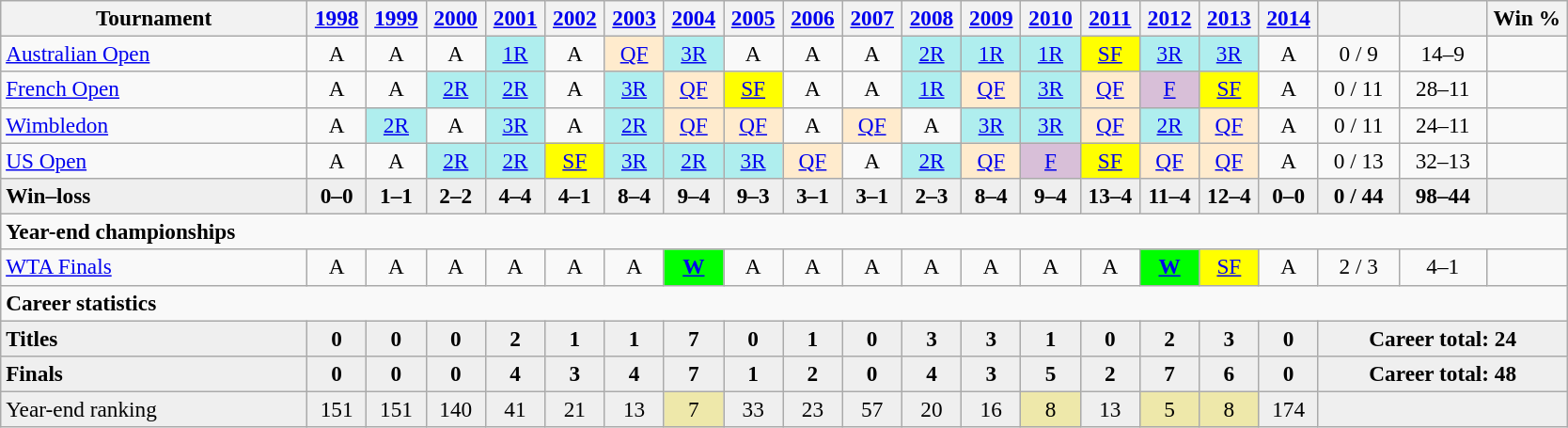<table class="wikitable nowrap" style="text-align:center; font-size:97%">
<tr>
<th style="width:210px;">Tournament</th>
<th style="width:35px"><a href='#'>1998</a></th>
<th style="width:35px"><a href='#'>1999</a></th>
<th style="width:35px"><a href='#'>2000</a></th>
<th style="width:35px"><a href='#'>2001</a></th>
<th style="width:35px"><a href='#'>2002</a></th>
<th style="width:35px"><a href='#'>2003</a></th>
<th style="width:35px"><a href='#'>2004</a></th>
<th style="width:35px"><a href='#'>2005</a></th>
<th style="width:35px"><a href='#'>2006</a></th>
<th style="width:35px"><a href='#'>2007</a></th>
<th style="width:35px"><a href='#'>2008</a></th>
<th style="width:35px"><a href='#'>2009</a></th>
<th style="width:35px"><a href='#'>2010</a></th>
<th style="width:35px"><a href='#'>2011</a></th>
<th style="width:35px"><a href='#'>2012</a></th>
<th style="width:35px"><a href='#'>2013</a></th>
<th style="width:35px"><a href='#'>2014</a></th>
<th style="width:50px;"></th>
<th style="width:55px;"></th>
<th style="width:50px;">Win %</th>
</tr>
<tr>
<td align=left><a href='#'>Australian Open</a></td>
<td>A</td>
<td>A</td>
<td>A</td>
<td bgcolor=afeeee><a href='#'>1R</a></td>
<td>A</td>
<td bgcolor=ffebcd><a href='#'>QF</a></td>
<td bgcolor=afeeee><a href='#'>3R</a></td>
<td>A</td>
<td>A</td>
<td>A</td>
<td bgcolor=afeeee><a href='#'>2R</a></td>
<td bgcolor=afeeee><a href='#'>1R</a></td>
<td bgcolor=afeeee><a href='#'>1R</a></td>
<td bgcolor=yellow><a href='#'>SF</a></td>
<td bgcolor=afeeee><a href='#'>3R</a></td>
<td bgcolor=afeeee><a href='#'>3R</a></td>
<td>A</td>
<td>0 / 9</td>
<td>14–9</td>
<td></td>
</tr>
<tr>
<td align=left><a href='#'>French Open</a></td>
<td>A</td>
<td>A</td>
<td bgcolor=afeeee><a href='#'>2R</a></td>
<td bgcolor=afeeee><a href='#'>2R</a></td>
<td>A</td>
<td bgcolor=afeeee><a href='#'>3R</a></td>
<td bgcolor=ffebcd><a href='#'>QF</a></td>
<td bgcolor=yellow><a href='#'>SF</a></td>
<td>A</td>
<td>A</td>
<td bgcolor=afeeee><a href='#'>1R</a></td>
<td bgcolor=ffebcd><a href='#'>QF</a></td>
<td bgcolor=afeeee><a href='#'>3R</a></td>
<td bgcolor=ffebcd><a href='#'>QF</a></td>
<td bgcolor=thistle><a href='#'>F</a></td>
<td bgcolor=yellow><a href='#'>SF</a></td>
<td>A</td>
<td>0 / 11</td>
<td>28–11</td>
<td></td>
</tr>
<tr>
<td align=left><a href='#'>Wimbledon</a></td>
<td>A</td>
<td bgcolor=afeeee><a href='#'>2R</a></td>
<td>A</td>
<td bgcolor=afeeee><a href='#'>3R</a></td>
<td>A</td>
<td bgcolor=afeeee><a href='#'>2R</a></td>
<td bgcolor=ffebcd><a href='#'>QF</a></td>
<td bgcolor=ffebcd><a href='#'>QF</a></td>
<td>A</td>
<td bgcolor=ffebcd><a href='#'>QF</a></td>
<td>A</td>
<td bgcolor=afeeee><a href='#'>3R</a></td>
<td bgcolor=afeeee><a href='#'>3R</a></td>
<td bgcolor=ffebcd><a href='#'>QF</a></td>
<td bgcolor=afeeee><a href='#'>2R</a></td>
<td bgcolor=ffebcd><a href='#'>QF</a></td>
<td>A</td>
<td>0 / 11</td>
<td>24–11</td>
<td></td>
</tr>
<tr>
<td align=left><a href='#'>US Open</a></td>
<td>A</td>
<td>A</td>
<td bgcolor=afeeee><a href='#'>2R</a></td>
<td bgcolor=afeeee><a href='#'>2R</a></td>
<td bgcolor=yellow><a href='#'>SF</a></td>
<td bgcolor=afeeee><a href='#'>3R</a></td>
<td bgcolor=afeeee><a href='#'>2R</a></td>
<td bgcolor=afeeee><a href='#'>3R</a></td>
<td bgcolor=ffebcd><a href='#'>QF</a></td>
<td>A</td>
<td bgcolor=afeeee><a href='#'>2R</a></td>
<td bgcolor=ffebcd><a href='#'>QF</a></td>
<td bgcolor=thistle><a href='#'>F</a></td>
<td bgcolor=yellow><a href='#'>SF</a></td>
<td bgcolor=ffebcd><a href='#'>QF</a></td>
<td bgcolor=ffebcd><a href='#'>QF</a></td>
<td>A</td>
<td>0 / 13</td>
<td>32–13</td>
<td></td>
</tr>
<tr style="font-weight:bold; background:#efefef;">
<td bgcolor="#EFEFEF" align="left">Win–loss</td>
<td>0–0</td>
<td>1–1</td>
<td>2–2</td>
<td>4–4</td>
<td>4–1</td>
<td>8–4</td>
<td>9–4</td>
<td>9–3</td>
<td>3–1</td>
<td>3–1</td>
<td>2–3</td>
<td>8–4</td>
<td>9–4</td>
<td>13–4</td>
<td>11–4</td>
<td>12–4</td>
<td>0–0</td>
<td>0 / 44</td>
<td>98–44</td>
<td></td>
</tr>
<tr>
<td colspan="21" align="left"><strong>Year-end championships</strong></td>
</tr>
<tr>
<td align="left"><a href='#'>WTA Finals</a></td>
<td>A</td>
<td>A</td>
<td>A</td>
<td>A</td>
<td>A</td>
<td>A</td>
<td bgcolor="lime"><strong><a href='#'>W</a></strong></td>
<td>A</td>
<td>A</td>
<td>A</td>
<td>A</td>
<td>A</td>
<td>A</td>
<td>A</td>
<td bgcolor="lime"><strong><a href='#'>W</a></strong></td>
<td bgcolor=yellow><a href='#'>SF</a></td>
<td>A</td>
<td>2 / 3</td>
<td>4–1</td>
<td></td>
</tr>
<tr>
<td colspan="21" align="left"><strong>Career statistics</strong></td>
</tr>
<tr style="background:#efefef; font-weight:bold;">
<td style="text-align:left">Titles</td>
<td>0</td>
<td>0</td>
<td>0</td>
<td>2</td>
<td>1</td>
<td>1</td>
<td>7</td>
<td>0</td>
<td>1</td>
<td>0</td>
<td>3</td>
<td>3</td>
<td>1</td>
<td>0</td>
<td>2</td>
<td>3</td>
<td>0</td>
<td colspan="3">Career total: 24</td>
</tr>
<tr style="background:#efefef; font-weight:bold;">
<td style="text-align:left">Finals</td>
<td>0</td>
<td>0</td>
<td>0</td>
<td>4</td>
<td>3</td>
<td>4</td>
<td>7</td>
<td>1</td>
<td>2</td>
<td>0</td>
<td>4</td>
<td>3</td>
<td>5</td>
<td>2</td>
<td>7</td>
<td>6</td>
<td>0</td>
<td colspan="3">Career total: 48</td>
</tr>
<tr style="background:#efefef;">
<td align="left">Year-end ranking</td>
<td>151</td>
<td>151</td>
<td>140</td>
<td>41</td>
<td>21</td>
<td>13</td>
<td bgcolor="EEE8AA">7</td>
<td>33</td>
<td>23</td>
<td>57</td>
<td>20</td>
<td>16</td>
<td bgcolor="EEE8AA">8</td>
<td>13</td>
<td bgcolor="EEE8AA">5</td>
<td bgcolor="EEE8AA">8</td>
<td>174</td>
<td colspan="3"></td>
</tr>
</table>
